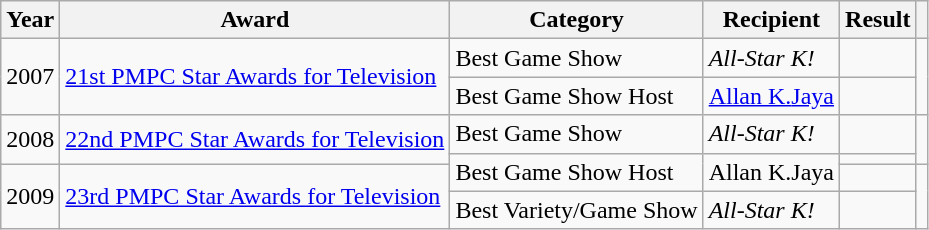<table class="wikitable">
<tr>
<th>Year</th>
<th>Award</th>
<th>Category</th>
<th>Recipient</th>
<th>Result</th>
<th></th>
</tr>
<tr>
<td rowspan=2>2007</td>
<td rowspan=2><a href='#'>21st PMPC Star Awards for Television</a></td>
<td>Best Game Show</td>
<td><em>All-Star K!</em></td>
<td></td>
<td rowspan=2></td>
</tr>
<tr>
<td>Best Game Show Host</td>
<td><a href='#'>Allan K.</a><a href='#'>Jaya</a></td>
<td></td>
</tr>
<tr>
<td rowspan=2>2008</td>
<td rowspan=2><a href='#'>22nd PMPC Star Awards for Television</a></td>
<td>Best Game Show</td>
<td><em>All-Star K!</em></td>
<td></td>
<td rowspan=2></td>
</tr>
<tr>
<td rowspan=2>Best Game Show Host</td>
<td rowspan=2>Allan K.Jaya</td>
<td></td>
</tr>
<tr>
<td rowspan=2>2009</td>
<td rowspan=2><a href='#'>23rd PMPC Star Awards for Television</a></td>
<td></td>
<td rowspan=2></td>
</tr>
<tr>
<td>Best Variety/Game Show</td>
<td><em>All-Star K!</em></td>
<td></td>
</tr>
</table>
